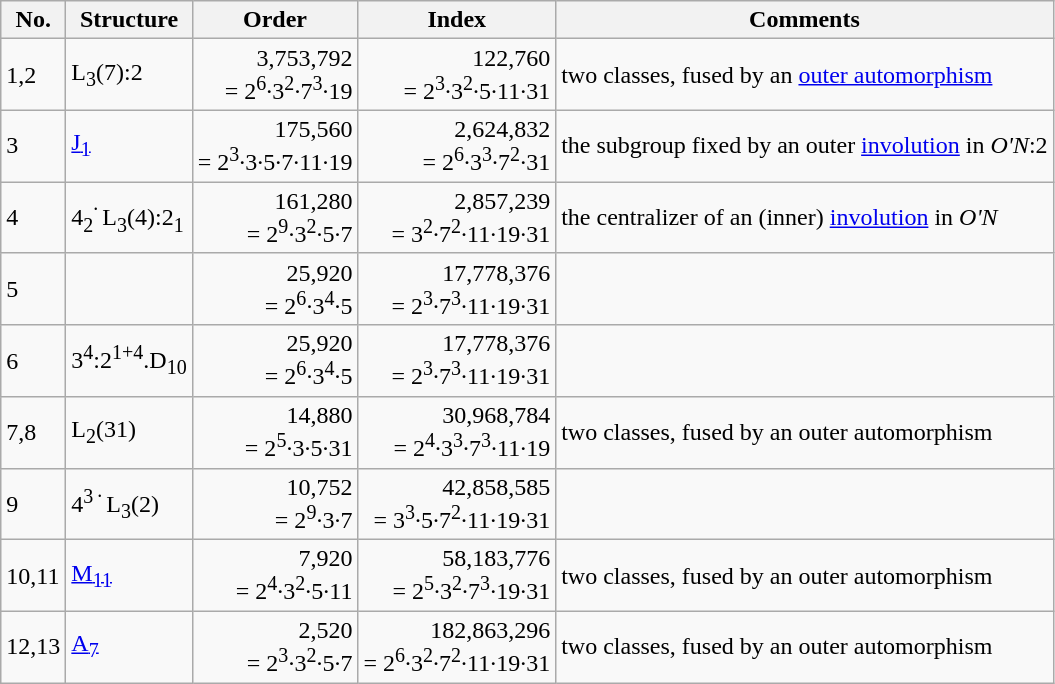<table class="wikitable">
<tr>
<th>No.</th>
<th>Structure</th>
<th>Order</th>
<th>Index</th>
<th>Comments</th>
</tr>
<tr>
<td>1,2</td>
<td>L<sub>3</sub>(7):2</td>
<td align=right>3,753,792<br>= 2<sup>6</sup>·3<sup>2</sup>·7<sup>3</sup>·19</td>
<td align=right>122,760<br>= 2<sup>3</sup>·3<sup>2</sup>·5·11·31</td>
<td>two classes, fused by an <a href='#'>outer automorphism</a></td>
</tr>
<tr>
<td>3</td>
<td><a href='#'>J<sub>1</sub></a></td>
<td align=right>175,560<br>= 2<sup>3</sup>·3·5·7·11·19</td>
<td align=right>2,624,832<br>= 2<sup>6</sup>·3<sup>3</sup>·7<sup>2</sup>·31</td>
<td>the subgroup fixed by an outer <a href='#'>involution</a> in <em>O'N</em>:2</td>
</tr>
<tr>
<td>4</td>
<td>4<sub>2</sub><sup>· </sup>L<sub>3</sub>(4):2<sub>1</sub></td>
<td align=right>161,280<br>= 2<sup>9</sup>·3<sup>2</sup>·5·7</td>
<td align=right>2,857,239<br>= 3<sup>2</sup>·7<sup>2</sup>·11·19·31</td>
<td>the centralizer of an (inner) <a href='#'>involution</a> in <em>O'N</em></td>
</tr>
<tr>
<td>5</td>
<td></td>
<td align=right>25,920<br>= 2<sup>6</sup>·3<sup>4</sup>·5</td>
<td align=right>17,778,376<br>= 2<sup>3</sup>·7<sup>3</sup>·11·19·31</td>
<td></td>
</tr>
<tr>
<td>6</td>
<td>3<sup>4</sup>:2<sup>1+4</sup>.D<sub>10</sub></td>
<td align=right>25,920<br>= 2<sup>6</sup>·3<sup>4</sup>·5</td>
<td align=right>17,778,376<br>= 2<sup>3</sup>·7<sup>3</sup>·11·19·31</td>
<td></td>
</tr>
<tr>
<td>7,8</td>
<td>L<sub>2</sub>(31)</td>
<td align=right>14,880<br>= 2<sup>5</sup>·3·5·31</td>
<td align=right>30,968,784<br>= 2<sup>4</sup>·3<sup>3</sup>·7<sup>3</sup>·11·19</td>
<td>two classes, fused by an outer automorphism</td>
</tr>
<tr>
<td>9</td>
<td>4<sup>3 · </sup>L<sub>3</sub>(2)</td>
<td align=right>10,752<br>= 2<sup>9</sup>·3·7</td>
<td align=right>42,858,585<br>= 3<sup>3</sup>·5·7<sup>2</sup>·11·19·31</td>
<td></td>
</tr>
<tr>
<td>10,11</td>
<td><a href='#'>M<sub>11</sub></a></td>
<td align=right>7,920<br>= 2<sup>4</sup>·3<sup>2</sup>·5·11</td>
<td align=right>58,183,776<br>= 2<sup>5</sup>·3<sup>2</sup>·7<sup>3</sup>·19·31</td>
<td>two classes, fused by an outer automorphism</td>
</tr>
<tr>
<td>12,13</td>
<td><a href='#'>A<sub>7</sub></a></td>
<td align=right>2,520<br>= 2<sup>3</sup>·3<sup>2</sup>·5·7</td>
<td align=right>182,863,296<br>= 2<sup>6</sup>·3<sup>2</sup>·7<sup>2</sup>·11·19·31</td>
<td>two classes, fused by an outer automorphism</td>
</tr>
</table>
